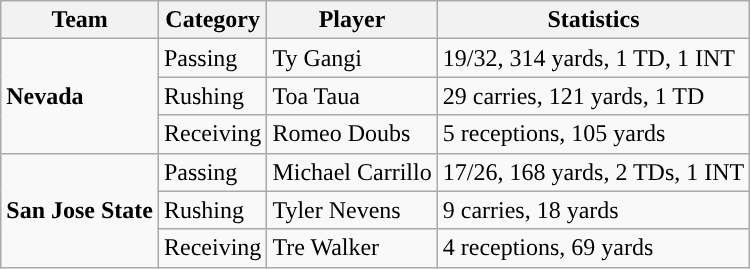<table class="wikitable" style="float: left;">
<tr>
<th>Team</th>
<th>Category</th>
<th>Player</th>
<th>Statistics</th>
</tr>
<tr>
<td rowspan=3><strong>Nevada</strong></td>
<td>Passing</td>
<td>Ty Gangi</td>
<td>19/32, 314 yards, 1 TD, 1 INT</td>
</tr>
<tr>
<td>Rushing</td>
<td>Toa Taua</td>
<td>29 carries, 121 yards, 1 TD</td>
</tr>
<tr>
<td>Receiving</td>
<td>Romeo Doubs</td>
<td>5 receptions, 105 yards</td>
</tr>
<tr>
<td rowspan=3><strong>San Jose State</strong></td>
<td>Passing</td>
<td>Michael Carrillo</td>
<td>17/26, 168 yards, 2 TDs, 1 INT</td>
</tr>
<tr>
<td>Rushing</td>
<td>Tyler Nevens</td>
<td>9 carries, 18 yards</td>
</tr>
<tr>
<td>Receiving</td>
<td>Tre Walker</td>
<td>4 receptions, 69 yards</td>
</tr>
</table>
